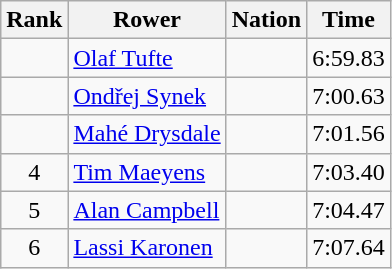<table class="wikitable sortable" style="text-align:center">
<tr>
<th>Rank</th>
<th>Rower</th>
<th>Nation</th>
<th>Time</th>
</tr>
<tr>
<td></td>
<td align=left><a href='#'>Olaf Tufte</a></td>
<td align=left></td>
<td>6:59.83</td>
</tr>
<tr>
<td></td>
<td align=left><a href='#'>Ondřej Synek</a></td>
<td align=left></td>
<td>7:00.63</td>
</tr>
<tr>
<td></td>
<td align=left><a href='#'>Mahé Drysdale</a></td>
<td align=left></td>
<td>7:01.56</td>
</tr>
<tr>
<td>4</td>
<td align=left><a href='#'>Tim Maeyens</a></td>
<td align=left></td>
<td>7:03.40</td>
</tr>
<tr>
<td>5</td>
<td align=left><a href='#'>Alan Campbell</a></td>
<td align=left></td>
<td>7:04.47</td>
</tr>
<tr>
<td>6</td>
<td align=left><a href='#'>Lassi Karonen</a></td>
<td align=left></td>
<td>7:07.64</td>
</tr>
</table>
